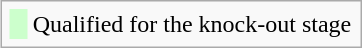<table class="infobox">
<tr>
<td width=10px bgcolor="#ccffcc"></td>
<td>Qualified for the knock-out stage</td>
</tr>
</table>
